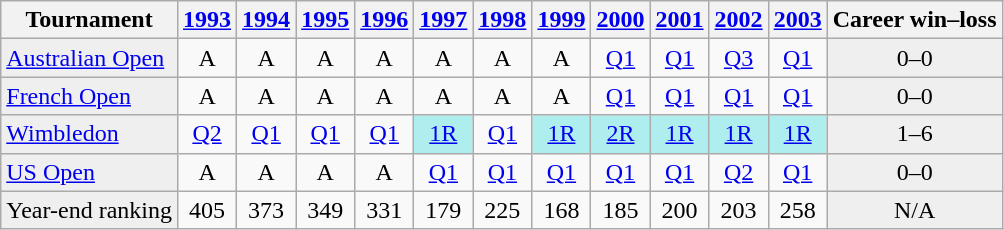<table class="wikitable">
<tr>
<th>Tournament</th>
<th><a href='#'>1993</a></th>
<th><a href='#'>1994</a></th>
<th><a href='#'>1995</a></th>
<th><a href='#'>1996</a></th>
<th><a href='#'>1997</a></th>
<th><a href='#'>1998</a></th>
<th><a href='#'>1999</a></th>
<th><a href='#'>2000</a></th>
<th><a href='#'>2001</a></th>
<th><a href='#'>2002</a></th>
<th><a href='#'>2003</a></th>
<th>Career win–loss</th>
</tr>
<tr>
<td style="background:#EFEFEF;"><a href='#'>Australian Open</a></td>
<td style="text-align:center;">A</td>
<td style="text-align:center;">A</td>
<td style="text-align:center;">A</td>
<td style="text-align:center;">A</td>
<td style="text-align:center;">A</td>
<td style="text-align:center;">A</td>
<td style="text-align:center;">A</td>
<td style="text-align:center;"><a href='#'>Q1</a></td>
<td style="text-align:center;"><a href='#'>Q1</a></td>
<td style="text-align:center;"><a href='#'>Q3</a></td>
<td style="text-align:center;"><a href='#'>Q1</a></td>
<td style="text-align:center; background:#efefef;">0–0</td>
</tr>
<tr>
<td style="background:#EFEFEF;"><a href='#'>French Open</a></td>
<td style="text-align:center;">A</td>
<td style="text-align:center;">A</td>
<td style="text-align:center;">A</td>
<td style="text-align:center;">A</td>
<td style="text-align:center;">A</td>
<td style="text-align:center;">A</td>
<td style="text-align:center;">A</td>
<td style="text-align:center;"><a href='#'>Q1</a></td>
<td style="text-align:center;"><a href='#'>Q1</a></td>
<td style="text-align:center;"><a href='#'>Q1</a></td>
<td style="text-align:center;"><a href='#'>Q1</a></td>
<td style="text-align:center; background:#efefef;">0–0</td>
</tr>
<tr>
<td style="background:#EFEFEF;"><a href='#'>Wimbledon</a></td>
<td style="text-align:center;"><a href='#'>Q2</a></td>
<td style="text-align:center;"><a href='#'>Q1</a></td>
<td style="text-align:center;"><a href='#'>Q1</a></td>
<td style="text-align:center;"><a href='#'>Q1</a></td>
<td style="text-align:center; background:#afeeee;"><a href='#'>1R</a></td>
<td style="text-align:center;"><a href='#'>Q1</a></td>
<td style="text-align:center; background:#afeeee;"><a href='#'>1R</a></td>
<td style="text-align:center; background:#afeeee;"><a href='#'>2R</a></td>
<td style="text-align:center; background:#afeeee;"><a href='#'>1R</a></td>
<td style="text-align:center; background:#afeeee;"><a href='#'>1R</a></td>
<td style="text-align:center; background:#afeeee;"><a href='#'>1R</a></td>
<td style="text-align:center; background:#efefef;">1–6</td>
</tr>
<tr>
<td style="background:#EFEFEF;"><a href='#'>US Open</a></td>
<td style="text-align:center;">A</td>
<td style="text-align:center;">A</td>
<td style="text-align:center;">A</td>
<td style="text-align:center;">A</td>
<td style="text-align:center;"><a href='#'>Q1</a></td>
<td style="text-align:center;"><a href='#'>Q1</a></td>
<td style="text-align:center;"><a href='#'>Q1</a></td>
<td style="text-align:center;"><a href='#'>Q1</a></td>
<td style="text-align:center;"><a href='#'>Q1</a></td>
<td style="text-align:center;"><a href='#'>Q2</a></td>
<td style="text-align:center;"><a href='#'>Q1</a></td>
<td style="text-align:center; background:#efefef;">0–0</td>
</tr>
<tr>
<td style="background:#EFEFEF;">Year-end ranking</td>
<td style="text-align:center;">405</td>
<td style="text-align:center;">373</td>
<td style="text-align:center;">349</td>
<td style="text-align:center;">331</td>
<td style="text-align:center;">179</td>
<td style="text-align:center;">225</td>
<td style="text-align:center;">168</td>
<td style="text-align:center;">185</td>
<td style="text-align:center;">200</td>
<td style="text-align:center;">203</td>
<td style="text-align:center;">258</td>
<td style="text-align:center; background:#efefef;">N/A</td>
</tr>
</table>
